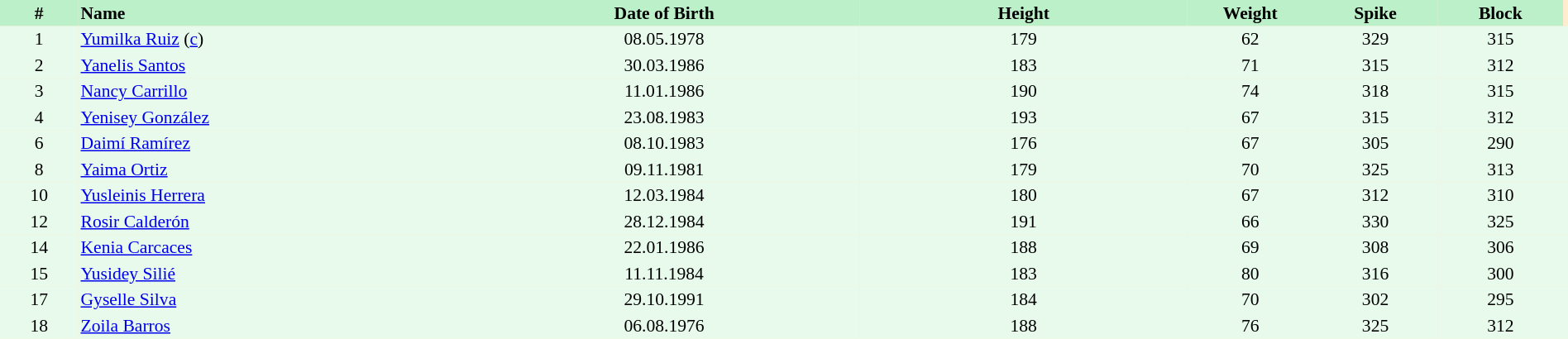<table border=0 cellpadding=2 cellspacing=0  |- bgcolor=#FFECCE style="text-align:center; font-size:90%;" width=100%>
<tr bgcolor=#BBF0C9>
<th width=5%>#</th>
<th width=25% align=left>Name</th>
<th width=25%>Date of Birth</th>
<th width=21%>Height</th>
<th width=8%>Weight</th>
<th width=8%>Spike</th>
<th width=8%>Block</th>
</tr>
<tr bgcolor=#E7FAEC>
<td>1</td>
<td align=left><a href='#'>Yumilka Ruiz</a> (<a href='#'>c</a>)</td>
<td>08.05.1978</td>
<td>179</td>
<td>62</td>
<td>329</td>
<td>315</td>
<td></td>
</tr>
<tr bgcolor=#E7FAEC>
<td>2</td>
<td align=left><a href='#'>Yanelis Santos</a></td>
<td>30.03.1986</td>
<td>183</td>
<td>71</td>
<td>315</td>
<td>312</td>
<td></td>
</tr>
<tr bgcolor=#E7FAEC>
<td>3</td>
<td align=left><a href='#'>Nancy Carrillo</a></td>
<td>11.01.1986</td>
<td>190</td>
<td>74</td>
<td>318</td>
<td>315</td>
<td></td>
</tr>
<tr bgcolor=#E7FAEC>
<td>4</td>
<td align=left><a href='#'>Yenisey González</a></td>
<td>23.08.1983</td>
<td>193</td>
<td>67</td>
<td>315</td>
<td>312</td>
<td></td>
</tr>
<tr bgcolor=#E7FAEC>
<td>6</td>
<td align=left><a href='#'>Daimí Ramírez</a></td>
<td>08.10.1983</td>
<td>176</td>
<td>67</td>
<td>305</td>
<td>290</td>
<td></td>
</tr>
<tr bgcolor=#E7FAEC>
<td>8</td>
<td align=left><a href='#'>Yaima Ortiz</a></td>
<td>09.11.1981</td>
<td>179</td>
<td>70</td>
<td>325</td>
<td>313</td>
<td></td>
</tr>
<tr bgcolor=#E7FAEC>
<td>10</td>
<td align=left><a href='#'>Yusleinis Herrera</a></td>
<td>12.03.1984</td>
<td>180</td>
<td>67</td>
<td>312</td>
<td>310</td>
<td></td>
</tr>
<tr bgcolor=#E7FAEC>
<td>12</td>
<td align=left><a href='#'>Rosir Calderón</a></td>
<td>28.12.1984</td>
<td>191</td>
<td>66</td>
<td>330</td>
<td>325</td>
<td></td>
</tr>
<tr bgcolor=#E7FAEC>
<td>14</td>
<td align=left><a href='#'>Kenia Carcaces</a></td>
<td>22.01.1986</td>
<td>188</td>
<td>69</td>
<td>308</td>
<td>306</td>
<td></td>
</tr>
<tr bgcolor=#E7FAEC>
<td>15</td>
<td align=left><a href='#'>Yusidey Silié</a></td>
<td>11.11.1984</td>
<td>183</td>
<td>80</td>
<td>316</td>
<td>300</td>
<td></td>
</tr>
<tr bgcolor=#E7FAEC>
<td>17</td>
<td align=left><a href='#'>Gyselle Silva</a></td>
<td>29.10.1991</td>
<td>184</td>
<td>70</td>
<td>302</td>
<td>295</td>
<td></td>
</tr>
<tr bgcolor=#E7FAEC>
<td>18</td>
<td align=left><a href='#'>Zoila Barros</a></td>
<td>06.08.1976</td>
<td>188</td>
<td>76</td>
<td>325</td>
<td>312</td>
<td></td>
</tr>
</table>
